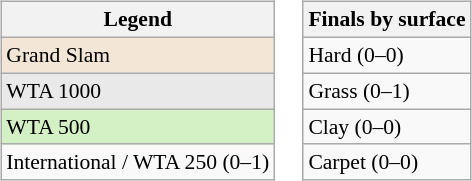<table>
<tr>
<td><br><table class="wikitable" style="font-size:90%">
<tr>
<th>Legend</th>
</tr>
<tr>
<td bgcolor="#F3E6D7">Grand Slam</td>
</tr>
<tr>
<td bgcolor="#E9E9E9">WTA 1000</td>
</tr>
<tr>
<td bgcolor="#D4F1C5">WTA 500</td>
</tr>
<tr>
<td>International / WTA 250 (0–1)</td>
</tr>
</table>
</td>
<td><br><table class="wikitable" style="font-size:90%">
<tr>
<th>Finals by surface</th>
</tr>
<tr>
<td>Hard (0–0)</td>
</tr>
<tr>
<td>Grass (0–1)</td>
</tr>
<tr>
<td>Clay (0–0)</td>
</tr>
<tr>
<td>Carpet (0–0)</td>
</tr>
</table>
</td>
</tr>
</table>
